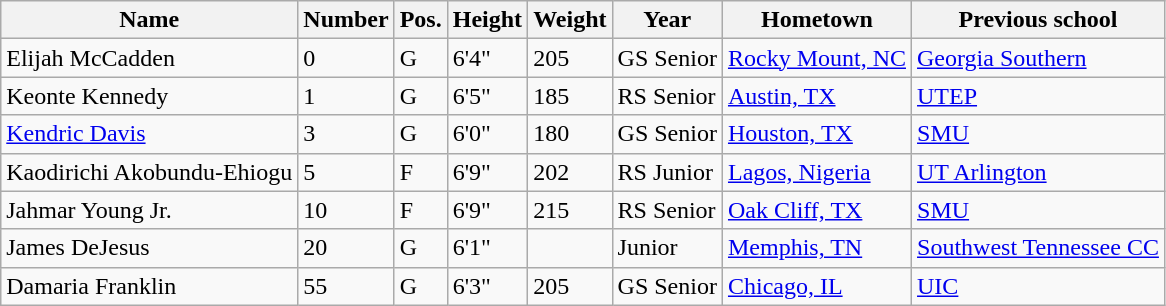<table class="wikitable sortable" border="1">
<tr>
<th>Name</th>
<th>Number</th>
<th>Pos.</th>
<th>Height</th>
<th>Weight</th>
<th>Year</th>
<th>Hometown</th>
<th class="unsortable">Previous school</th>
</tr>
<tr>
<td>Elijah McCadden</td>
<td>0</td>
<td>G</td>
<td>6'4"</td>
<td>205</td>
<td>GS Senior</td>
<td><a href='#'>Rocky Mount, NC</a></td>
<td><a href='#'>Georgia Southern</a></td>
</tr>
<tr>
<td>Keonte Kennedy</td>
<td>1</td>
<td>G</td>
<td>6'5"</td>
<td>185</td>
<td>RS Senior</td>
<td><a href='#'>Austin, TX</a></td>
<td><a href='#'>UTEP</a></td>
</tr>
<tr>
<td><a href='#'>Kendric Davis</a></td>
<td>3</td>
<td>G</td>
<td>6'0"</td>
<td>180</td>
<td>GS Senior</td>
<td><a href='#'>Houston, TX</a></td>
<td><a href='#'>SMU</a></td>
</tr>
<tr>
<td>Kaodirichi Akobundu-Ehiogu</td>
<td>5</td>
<td>F</td>
<td>6'9"</td>
<td>202</td>
<td>RS Junior</td>
<td><a href='#'>Lagos, Nigeria</a></td>
<td><a href='#'>UT Arlington</a></td>
</tr>
<tr>
<td>Jahmar Young Jr.</td>
<td>10</td>
<td>F</td>
<td>6'9"</td>
<td>215</td>
<td>RS Senior</td>
<td><a href='#'>Oak Cliff, TX</a></td>
<td><a href='#'>SMU</a></td>
</tr>
<tr>
<td>James DeJesus</td>
<td>20</td>
<td>G</td>
<td>6'1"</td>
<td></td>
<td>Junior</td>
<td><a href='#'>Memphis, TN</a></td>
<td><a href='#'>Southwest Tennessee CC</a></td>
</tr>
<tr>
<td>Damaria Franklin</td>
<td>55</td>
<td>G</td>
<td>6'3"</td>
<td>205</td>
<td>GS Senior</td>
<td><a href='#'>Chicago, IL</a></td>
<td><a href='#'>UIC</a></td>
</tr>
</table>
